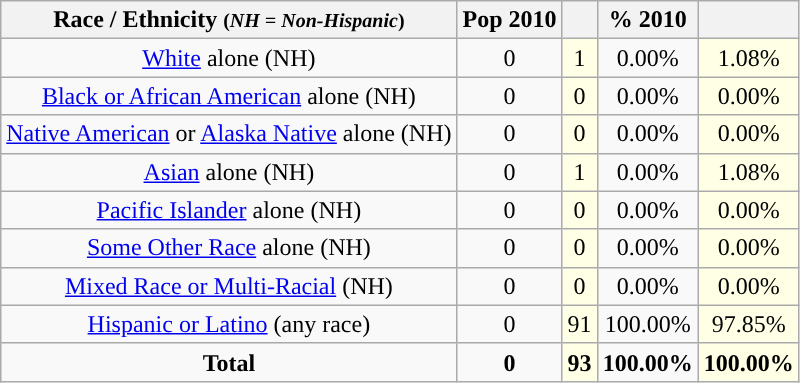<table class="wikitable" style="text-align:center;">
<tr>
<th>Race / Ethnicity <small>(<em>NH = Non-Hispanic</em>)</small></th>
<th>Pop 2010</th>
<th></th>
<th>% 2010</th>
<th></th>
</tr>
<tr>
<td><a href='#'>White</a> alone (NH)</td>
<td>0</td>
<td style='background: #ffffe6;'>1</td>
<td>0.00%</td>
<td style='background: #ffffe6;'>1.08%</td>
</tr>
<tr>
<td><a href='#'>Black or African American</a> alone (NH)</td>
<td>0</td>
<td style='background: #ffffe6;'>0</td>
<td>0.00%</td>
<td style='background: #ffffe6;'>0.00%</td>
</tr>
<tr>
<td><a href='#'>Native American</a> or <a href='#'>Alaska Native</a> alone (NH)</td>
<td>0</td>
<td style='background: #ffffe6;'>0</td>
<td>0.00%</td>
<td style='background: #ffffe6;'>0.00%</td>
</tr>
<tr>
<td><a href='#'>Asian</a> alone (NH)</td>
<td>0</td>
<td style='background: #ffffe6;'>1</td>
<td>0.00%</td>
<td style='background: #ffffe6;'>1.08%</td>
</tr>
<tr>
<td><a href='#'>Pacific Islander</a> alone (NH)</td>
<td>0</td>
<td style='background: #ffffe6;'>0</td>
<td>0.00%</td>
<td style='background: #ffffe6;'>0.00%</td>
</tr>
<tr>
<td><a href='#'>Some Other Race</a> alone (NH)</td>
<td>0</td>
<td style='background: #ffffe6;'>0</td>
<td>0.00%</td>
<td style='background: #ffffe6;'>0.00%</td>
</tr>
<tr>
<td><a href='#'>Mixed Race or Multi-Racial</a> (NH)</td>
<td>0</td>
<td style='background: #ffffe6;'>0</td>
<td>0.00%</td>
<td style='background: #ffffe6;'>0.00%</td>
</tr>
<tr>
<td><a href='#'>Hispanic or Latino</a> (any race)</td>
<td>0</td>
<td style='background: #ffffe6;'>91</td>
<td>100.00%</td>
<td style='background: #ffffe6;'>97.85%</td>
</tr>
<tr>
<td><strong>Total</strong></td>
<td><strong>0</strong></td>
<td style='background: #ffffe6;'><strong>93</strong></td>
<td><strong>100.00%</strong></td>
<td style='background: #ffffe6;'><strong>100.00%</strong></td>
</tr>
</table>
